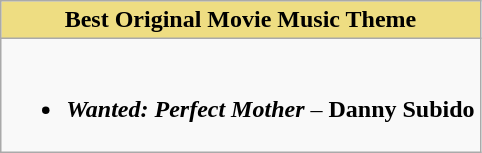<table class="wikitable">
<tr>
<th style="background:#EEDD82;" ! width:50%">Best Original Movie Music Theme</th>
</tr>
<tr>
<td valign="top"><br><ul><li><strong><em>Wanted: Perfect Mother</em></strong> – <strong>Danny Subido</strong></li></ul></td>
</tr>
</table>
